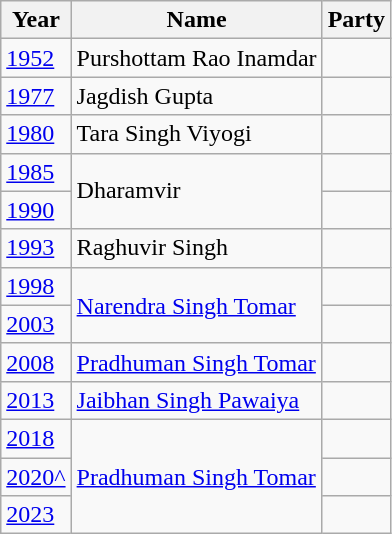<table class="wikitable sortable">
<tr>
<th>Year</th>
<th>Name</th>
<th colspan=2>Party</th>
</tr>
<tr>
<td><a href='#'>1952</a></td>
<td>Purshottam Rao Inamdar</td>
<td></td>
</tr>
<tr>
<td><a href='#'>1977</a></td>
<td>Jagdish Gupta</td>
<td></td>
</tr>
<tr>
<td><a href='#'>1980</a></td>
<td>Tara Singh Viyogi</td>
<td></td>
</tr>
<tr>
<td><a href='#'>1985</a></td>
<td rowspan=2>Dharamvir</td>
<td></td>
</tr>
<tr>
<td><a href='#'>1990</a></td>
</tr>
<tr>
<td><a href='#'>1993</a></td>
<td>Raghuvir Singh</td>
<td></td>
</tr>
<tr>
<td><a href='#'>1998</a></td>
<td rowspan=2><a href='#'>Narendra Singh Tomar</a></td>
<td></td>
</tr>
<tr>
<td><a href='#'>2003</a></td>
</tr>
<tr>
<td><a href='#'>2008</a></td>
<td><a href='#'>Pradhuman Singh Tomar</a></td>
<td></td>
</tr>
<tr>
<td><a href='#'>2013</a></td>
<td><a href='#'>Jaibhan Singh Pawaiya</a></td>
<td></td>
</tr>
<tr>
<td><a href='#'>2018</a></td>
<td rowspan=3><a href='#'>Pradhuman Singh Tomar</a></td>
<td></td>
</tr>
<tr>
<td><a href='#'>2020^</a></td>
<td></td>
</tr>
<tr>
<td><a href='#'>2023</a></td>
</tr>
</table>
